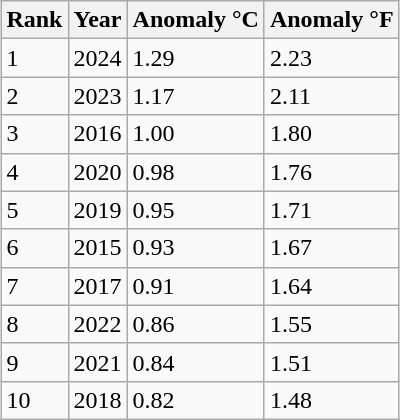<table class="wikitable sortable" style="margin:auto;">
<tr>
<th>Rank</th>
<th>Year</th>
<th>Anomaly °C</th>
<th>Anomaly °F</th>
</tr>
<tr align="left">
<td>1</td>
<td>2024</td>
<td>1.29</td>
<td>2.23</td>
</tr>
<tr align="left">
<td>2</td>
<td>2023</td>
<td>1.17</td>
<td>2.11</td>
</tr>
<tr align="left">
<td>3</td>
<td>2016</td>
<td>1.00</td>
<td>1.80</td>
</tr>
<tr align="left">
<td>4</td>
<td>2020</td>
<td>0.98</td>
<td>1.76</td>
</tr>
<tr align="left">
<td>5</td>
<td>2019</td>
<td>0.95</td>
<td>1.71</td>
</tr>
<tr align="left">
<td>6</td>
<td>2015</td>
<td>0.93</td>
<td>1.67</td>
</tr>
<tr align="left">
<td>7</td>
<td>2017</td>
<td>0.91</td>
<td>1.64</td>
</tr>
<tr align="left">
<td>8</td>
<td>2022</td>
<td>0.86</td>
<td>1.55</td>
</tr>
<tr align="left">
<td>9</td>
<td>2021</td>
<td>0.84</td>
<td>1.51</td>
</tr>
<tr align="left">
<td>10</td>
<td>2018</td>
<td>0.82</td>
<td>1.48</td>
</tr>
</table>
